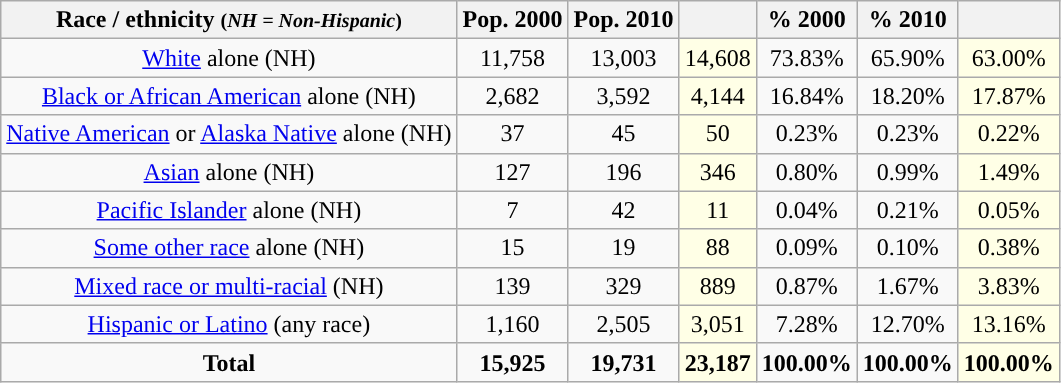<table class="wikitable" style="text-align:center;">
<tr>
<th>Race / ethnicity <small>(<em>NH = Non-Hispanic</em>)</small></th>
<th>Pop. 2000</th>
<th>Pop. 2010</th>
<th></th>
<th>% 2000</th>
<th>% 2010</th>
<th></th>
</tr>
<tr>
<td><a href='#'>White</a> alone (NH)</td>
<td>11,758</td>
<td>13,003</td>
<td style='background: #ffffe6;'>14,608</td>
<td>73.83%</td>
<td>65.90%</td>
<td style='background: #ffffe6;'>63.00%</td>
</tr>
<tr>
<td><a href='#'>Black or African American</a> alone (NH)</td>
<td>2,682</td>
<td>3,592</td>
<td style='background: #ffffe6;'>4,144</td>
<td>16.84%</td>
<td>18.20%</td>
<td style='background: #ffffe6;'>17.87%</td>
</tr>
<tr>
<td><a href='#'>Native American</a> or <a href='#'>Alaska Native</a> alone (NH)</td>
<td>37</td>
<td>45</td>
<td style='background: #ffffe6;'>50</td>
<td>0.23%</td>
<td>0.23%</td>
<td style='background: #ffffe6;'>0.22%</td>
</tr>
<tr>
<td><a href='#'>Asian</a> alone (NH)</td>
<td>127</td>
<td>196</td>
<td style='background: #ffffe6;'>346</td>
<td>0.80%</td>
<td>0.99%</td>
<td style='background: #ffffe6;'>1.49%</td>
</tr>
<tr>
<td><a href='#'>Pacific Islander</a> alone (NH)</td>
<td>7</td>
<td>42</td>
<td style='background: #ffffe6;'>11</td>
<td>0.04%</td>
<td>0.21%</td>
<td style='background: #ffffe6;'>0.05%</td>
</tr>
<tr>
<td><a href='#'>Some other race</a> alone (NH)</td>
<td>15</td>
<td>19</td>
<td style='background: #ffffe6;'>88</td>
<td>0.09%</td>
<td>0.10%</td>
<td style='background: #ffffe6;'>0.38%</td>
</tr>
<tr>
<td><a href='#'>Mixed race or multi-racial</a> (NH)</td>
<td>139</td>
<td>329</td>
<td style='background: #ffffe6;'>889</td>
<td>0.87%</td>
<td>1.67%</td>
<td style='background: #ffffe6;'>3.83%</td>
</tr>
<tr>
<td><a href='#'>Hispanic or Latino</a> (any race)</td>
<td>1,160</td>
<td>2,505</td>
<td style='background: #ffffe6;'>3,051</td>
<td>7.28%</td>
<td>12.70%</td>
<td style='background: #ffffe6;'>13.16%</td>
</tr>
<tr>
<td><strong>Total</strong></td>
<td><strong>15,925</strong></td>
<td><strong>19,731</strong></td>
<td style='background: #ffffe6;'><strong>23,187</strong></td>
<td><strong>100.00%</strong></td>
<td><strong>100.00%</strong></td>
<td style='background: #ffffe6;'><strong>100.00%</strong></td>
</tr>
</table>
